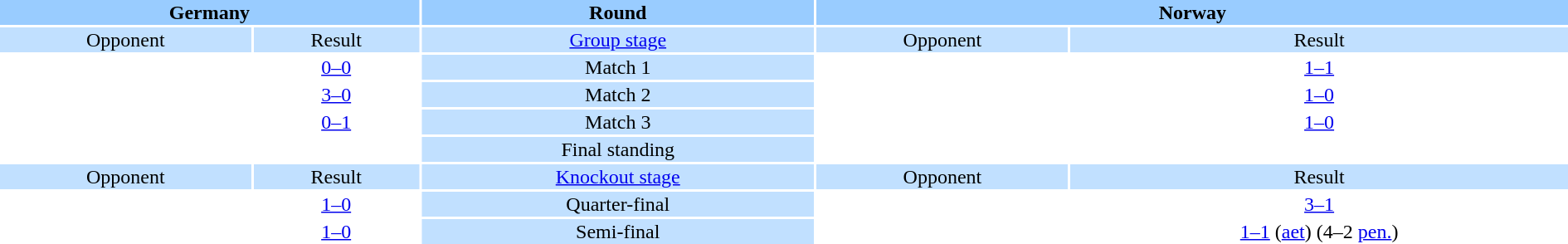<table style="width:100%; text-align:center;">
<tr style="vertical-align:top; background:#9cf;">
<th colspan=2 style="width:1*">Germany</th>
<th>Round</th>
<th colspan=2 style="width:1*">Norway</th>
</tr>
<tr style="vertical-align:top; background:#c1e0ff;">
<td>Opponent</td>
<td>Result</td>
<td><a href='#'>Group stage</a></td>
<td>Opponent</td>
<td>Result</td>
</tr>
<tr>
<td align=left></td>
<td><a href='#'>0–0</a></td>
<td style="background:#c1e0ff;">Match 1</td>
<td align=left></td>
<td><a href='#'>1–1</a></td>
</tr>
<tr>
<td align=left></td>
<td><a href='#'>3–0</a></td>
<td style="background:#c1e0ff;">Match 2</td>
<td align=left></td>
<td><a href='#'>1–0</a></td>
</tr>
<tr>
<td align=left></td>
<td><a href='#'>0–1</a></td>
<td style="background:#c1e0ff;">Match 3</td>
<td align=left></td>
<td><a href='#'>1–0</a></td>
</tr>
<tr>
<td colspan="2" style="text-align:center;"><br></td>
<td style="background:#c1e0ff;">Final standing</td>
<td colspan="2" style="text-align:center;"><br></td>
</tr>
<tr style="vertical-align:top; background:#c1e0ff;">
<td>Opponent</td>
<td>Result</td>
<td><a href='#'>Knockout stage</a></td>
<td>Opponent</td>
<td>Result</td>
</tr>
<tr>
<td align=left></td>
<td><a href='#'>1–0</a></td>
<td style="background:#c1e0ff;">Quarter-final</td>
<td align=left></td>
<td><a href='#'>3–1</a></td>
</tr>
<tr>
<td align=left></td>
<td><a href='#'>1–0</a></td>
<td style="background:#c1e0ff;">Semi-final</td>
<td align=left></td>
<td><a href='#'>1–1</a> (<a href='#'>aet</a>) (4–2 <a href='#'>pen.</a>)</td>
</tr>
</table>
